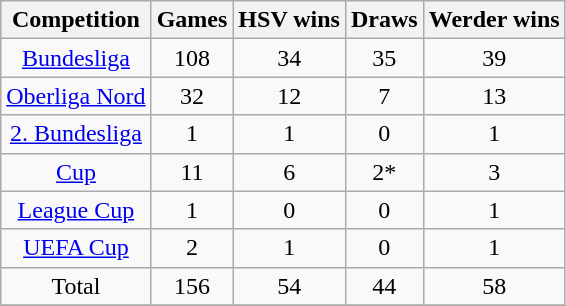<table class="wikitable" style="text-align: center;">
<tr>
<th>Competition</th>
<th>Games</th>
<th bgcolor=0000FF>HSV wins</th>
<th bgcolor=808080>Draws</th>
<th bgcolor=008800>Werder wins</th>
</tr>
<tr>
<td><a href='#'>Bundesliga</a></td>
<td>108</td>
<td><span>34</span></td>
<td>35</td>
<td><span>39</span></td>
</tr>
<tr>
<td><a href='#'>Oberliga Nord</a></td>
<td>32</td>
<td><span>12</span></td>
<td>7</td>
<td><span>13</span></td>
</tr>
<tr>
<td><a href='#'>2. Bundesliga</a></td>
<td>1</td>
<td><span>1</span></td>
<td>0</td>
<td><span>1</span></td>
</tr>
<tr>
<td><a href='#'>Cup</a></td>
<td>11</td>
<td><span>6</span></td>
<td>2*</td>
<td><span>3</span></td>
</tr>
<tr>
<td><a href='#'>League Cup</a></td>
<td>1</td>
<td><span>0</span></td>
<td>0</td>
<td><span> 1</span></td>
</tr>
<tr>
<td><a href='#'>UEFA Cup</a></td>
<td>2</td>
<td><span>1</span></td>
<td>0</td>
<td><span>1</span></td>
</tr>
<tr>
<td>Total</td>
<td>156</td>
<td><span>54</span></td>
<td>44</td>
<td><span>58</span></td>
</tr>
<tr>
</tr>
</table>
